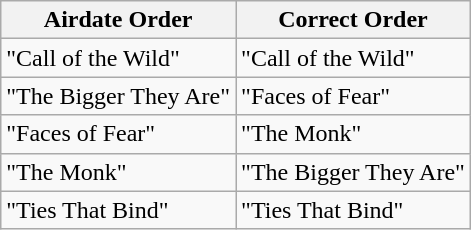<table class="wikitable">
<tr>
<th>Airdate Order</th>
<th>Correct Order</th>
</tr>
<tr>
<td>"Call of the Wild"</td>
<td>"Call of the Wild"</td>
</tr>
<tr>
<td>"The Bigger They Are"</td>
<td>"Faces of Fear"</td>
</tr>
<tr>
<td>"Faces of Fear"</td>
<td>"The Monk"</td>
</tr>
<tr>
<td>"The Monk"</td>
<td>"The Bigger They Are"</td>
</tr>
<tr>
<td>"Ties That Bind"</td>
<td>"Ties That Bind"</td>
</tr>
</table>
